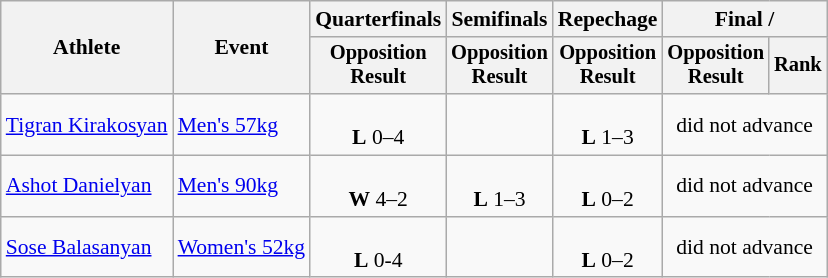<table class="wikitable" style="font-size:90%">
<tr>
<th rowspan="2">Athlete</th>
<th rowspan="2">Event</th>
<th>Quarterfinals</th>
<th>Semifinals</th>
<th>Repechage</th>
<th colspan=2>Final / </th>
</tr>
<tr style="font-size:95%">
<th>Opposition<br>Result</th>
<th>Opposition<br>Result</th>
<th>Opposition<br>Result</th>
<th>Opposition<br>Result</th>
<th>Rank</th>
</tr>
<tr align=center>
<td align=left><a href='#'>Tigran Kirakosyan</a></td>
<td align=left><a href='#'>Men's 57kg</a></td>
<td><br><strong>L</strong> 0–4</td>
<td></td>
<td><br><strong>L</strong> 1–3</td>
<td colspan=2>did not advance</td>
</tr>
<tr align=center>
<td align=left><a href='#'>Ashot Danielyan</a></td>
<td align=left><a href='#'>Men's 90kg</a></td>
<td><br><strong>W</strong> 4–2</td>
<td><br><strong>L</strong> 1–3</td>
<td><br><strong>L</strong> 0–2</td>
<td colspan=2>did not advance</td>
</tr>
<tr align=center>
<td align=left><a href='#'>Sose Balasanyan</a></td>
<td align=left><a href='#'>Women's 52kg</a></td>
<td><br><strong>L</strong> 0-4</td>
<td></td>
<td><br><strong>L</strong> 0–2</td>
<td colspan=2>did not advance</td>
</tr>
</table>
